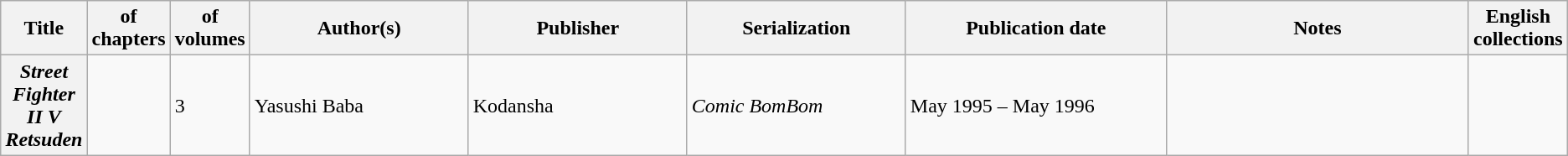<table class="wikitable">
<tr>
<th>Title</th>
<th style="width:40pt"> of chapters</th>
<th style="width:40pt"> of volumes</th>
<th style="width:125pt">Author(s)</th>
<th style="width:125pt">Publisher</th>
<th style="width:125pt">Serialization</th>
<th style="width:150pt">Publication date</th>
<th style="width:175pt">Notes</th>
<th>English collections</th>
</tr>
<tr>
<th><em>Street Fighter II V Retsuden</em></th>
<td></td>
<td>3</td>
<td>Yasushi Baba</td>
<td>Kodansha</td>
<td><em>Comic BomBom</em></td>
<td>May 1995 – May 1996</td>
<td></td>
<td></td>
</tr>
</table>
